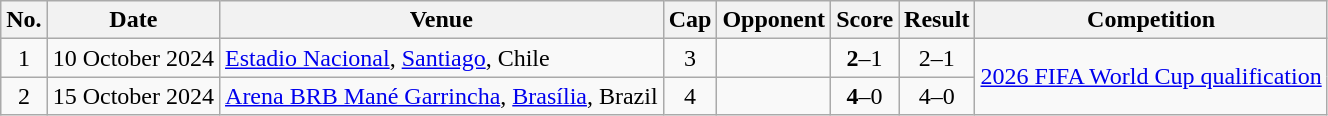<table class=wikitable style="text-align: left" align=center>
<tr>
<th>No.</th>
<th>Date</th>
<th>Venue</th>
<th>Cap</th>
<th>Opponent</th>
<th>Score</th>
<th>Result</th>
<th>Competition</th>
</tr>
<tr>
<td align=center>1</td>
<td>10 October 2024</td>
<td><a href='#'>Estadio Nacional</a>, <a href='#'>Santiago</a>, Chile</td>
<td align=center>3</td>
<td></td>
<td align=center><strong>2</strong>–1</td>
<td align=center>2–1</td>
<td rowspan=2><a href='#'>2026 FIFA World Cup qualification</a></td>
</tr>
<tr>
<td align=center>2</td>
<td>15 October 2024</td>
<td><a href='#'>Arena BRB Mané Garrincha</a>, <a href='#'>Brasília</a>, Brazil</td>
<td align=center>4</td>
<td></td>
<td align=center><strong>4</strong>–0</td>
<td align=center>4–0</td>
</tr>
</table>
